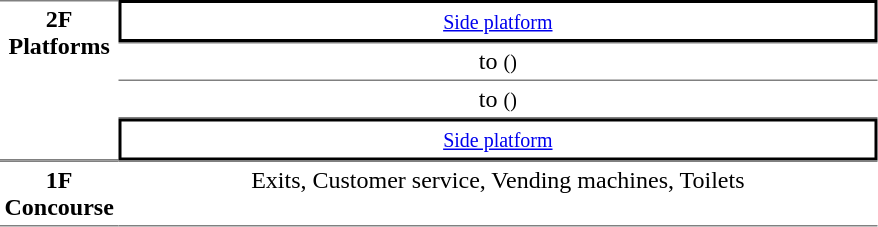<table table border=0 cellspacing=0 cellpadding=3>
<tr>
<td style="border-bottom:solid 1px gray; border-top:solid 1px gray;text-align:center" rowspan="4" valign=top><strong>2F<br>Platforms</strong></td>
<td style="border-right:solid 2px black;border-left:solid 2px black;border-top:solid 2px black;border-bottom:solid 2px black;text-align:center;" colspan=2><small><a href='#'>Side platform</a></small></td>
</tr>
<tr>
<td style="border-bottom:solid 1px gray; border-top:solid 1px gray;text-align:center;">  to  <small>()</small></td>
</tr>
<tr>
<td style="border-bottom:solid 1px gray;text-align:center;"> to  <small>()</small> </td>
</tr>
<tr>
<td style="border-right:solid 2px black;border-left:solid 2px black;border-top:solid 2px black;border-bottom:solid 2px black;text-align:center;" colspan=2><small><a href='#'>Side platform</a></small></td>
</tr>
<tr>
<td style="border-bottom:solid 1px gray; border-top:solid 1px gray;text-align:center" valign=top><strong>1F<br>Concourse</strong></td>
<td style="border-bottom:solid 1px gray; border-top:solid 1px gray;text-align:center;" valign=top width=500>Exits, Customer service, Vending machines, Toilets</td>
</tr>
</table>
